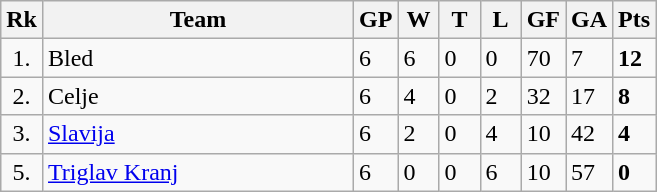<table class="wikitable" style="text-align:left;">
<tr>
<th width=20>Rk</th>
<th width=200>Team</th>
<th width=20 abbr="Games Played">GP</th>
<th width=20 abbr="Won">W</th>
<th width=20 abbr="Tied">T</th>
<th width=20 abbr="Lost">L</th>
<th width=20 abbr="Goals for">GF</th>
<th width=20 abbr="Goals against">GA</th>
<th width=20 abbr="Points">Pts</th>
</tr>
<tr>
<td style="text-align:center;">1.</td>
<td>Bled</td>
<td>6</td>
<td>6</td>
<td>0</td>
<td>0</td>
<td>70</td>
<td>7</td>
<td><strong>12</strong></td>
</tr>
<tr>
<td style="text-align:center;">2.</td>
<td>Celje</td>
<td>6</td>
<td>4</td>
<td>0</td>
<td>2</td>
<td>32</td>
<td>17</td>
<td><strong>8</strong></td>
</tr>
<tr>
<td style="text-align:center;">3.</td>
<td><a href='#'>Slavija</a></td>
<td>6</td>
<td>2</td>
<td>0</td>
<td>4</td>
<td>10</td>
<td>42</td>
<td><strong>4</strong></td>
</tr>
<tr>
<td style="text-align:center;">5.</td>
<td><a href='#'>Triglav Kranj</a></td>
<td>6</td>
<td>0</td>
<td>0</td>
<td>6</td>
<td>10</td>
<td>57</td>
<td><strong>0</strong></td>
</tr>
</table>
